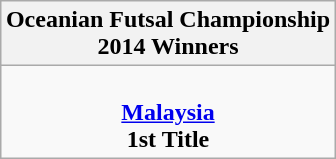<table class="wikitable" style="text-align: center; margin: 0 auto;">
<tr>
<th>Oceanian Futsal Championship <br>2014 Winners</th>
</tr>
<tr>
<td><br><strong><a href='#'>Malaysia</a></strong><br><strong>1st Title</strong></td>
</tr>
</table>
